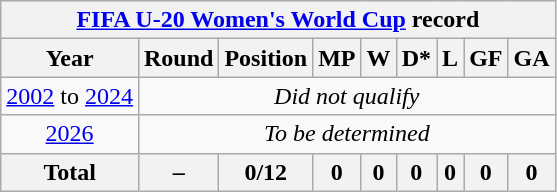<table class="wikitable" style="text-align: center;">
<tr>
<th colspan=10><a href='#'>FIFA U-20 Women's World Cup</a> record</th>
</tr>
<tr>
<th>Year</th>
<th>Round</th>
<th>Position</th>
<th>MP</th>
<th>W</th>
<th>D*</th>
<th>L</th>
<th>GF</th>
<th>GA</th>
</tr>
<tr>
<td> <a href='#'>2002</a> to   <a href='#'>2024</a></td>
<td colspan=9><em>Did not qualify</em></td>
</tr>
<tr>
<td> <a href='#'>2026</a></td>
<td colspan=9><em>To be determined</em></td>
</tr>
<tr>
<th>Total</th>
<th>–</th>
<th>0/12</th>
<th>0</th>
<th>0</th>
<th>0</th>
<th>0</th>
<th>0</th>
<th>0</th>
</tr>
</table>
